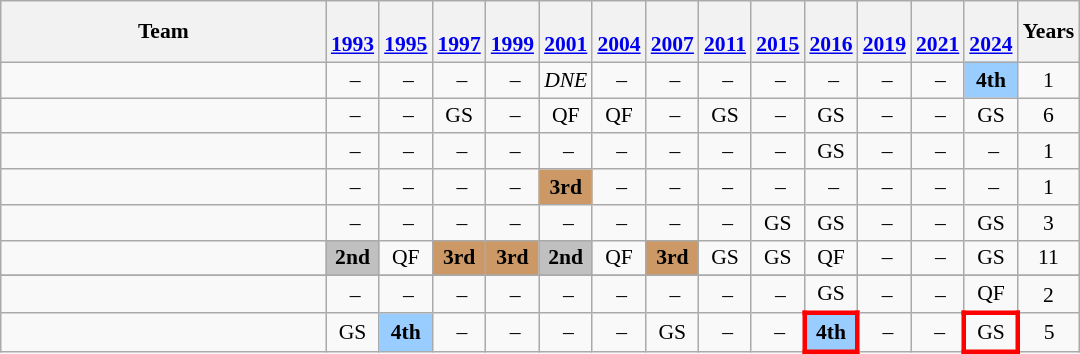<table class="wikitable" style="text-align:center; font-size:90%">
<tr>
<th width=210>Team</th>
<th><br><a href='#'>1993</a></th>
<th><br><a href='#'>1995</a></th>
<th><br><a href='#'>1997</a></th>
<th><br><a href='#'>1999</a></th>
<th><br><a href='#'>2001</a></th>
<th><br><a href='#'>2004</a></th>
<th><br><a href='#'>2007</a></th>
<th><br><a href='#'>2011</a></th>
<th><br><a href='#'>2015</a></th>
<th><br><a href='#'>2016</a></th>
<th><br><a href='#'>2019</a></th>
<th><br><a href='#'>2021</a></th>
<th><br><a href='#'>2024</a></th>
<th>Years</th>
</tr>
<tr>
<td align=left></td>
<td> –</td>
<td> –</td>
<td> –</td>
<td> –</td>
<td><em>DNE</em></td>
<td> –</td>
<td> –</td>
<td> –</td>
<td> –</td>
<td> –</td>
<td> –</td>
<td> –</td>
<td bgcolor=#9acdff><strong>4th</strong></td>
<td>1</td>
</tr>
<tr>
<td align=left></td>
<td> –</td>
<td> –</td>
<td>GS</td>
<td> –</td>
<td>QF</td>
<td>QF</td>
<td> –</td>
<td>GS</td>
<td> –</td>
<td>GS</td>
<td> –</td>
<td> –</td>
<td>GS</td>
<td>6</td>
</tr>
<tr>
<td align=left></td>
<td> –</td>
<td> –</td>
<td> –</td>
<td> –</td>
<td> –</td>
<td> –</td>
<td> –</td>
<td> –</td>
<td> –</td>
<td>GS</td>
<td> –</td>
<td> –</td>
<td> –</td>
<td>1</td>
</tr>
<tr>
<td align=left></td>
<td> –</td>
<td> –</td>
<td> –</td>
<td> –</td>
<td bgcolor=cc9966><strong>3rd</strong></td>
<td> –</td>
<td> –</td>
<td> –</td>
<td> –</td>
<td> –</td>
<td> –</td>
<td> –</td>
<td> –</td>
<td>1</td>
</tr>
<tr>
<td align=left></td>
<td> –</td>
<td> –</td>
<td> –</td>
<td> –</td>
<td> –</td>
<td> –</td>
<td> –</td>
<td> –</td>
<td>GS</td>
<td>GS</td>
<td> –</td>
<td> –</td>
<td>GS</td>
<td>3</td>
</tr>
<tr>
<td align=left></td>
<td bgcolor=Silver><strong>2nd</strong></td>
<td>QF</td>
<td bgcolor=cc9966><strong>3rd</strong></td>
<td bgcolor=cc9966><strong>3rd</strong></td>
<td bgcolor=Silver><strong>2nd</strong></td>
<td>QF</td>
<td bgcolor=cc9966><strong>3rd</strong></td>
<td>GS</td>
<td>GS</td>
<td>QF</td>
<td> –</td>
<td> –</td>
<td>GS</td>
<td>11</td>
</tr>
<tr>
</tr>
<tr>
<td align=left></td>
<td> –</td>
<td> –</td>
<td> –</td>
<td> –</td>
<td> –</td>
<td> –</td>
<td> –</td>
<td> –</td>
<td> –</td>
<td>GS</td>
<td> –</td>
<td> –</td>
<td>QF</td>
<td>2</td>
</tr>
<tr>
<td align=left></td>
<td>GS</td>
<td bgcolor=#9acdff><strong>4th</strong></td>
<td> –</td>
<td> –</td>
<td> –</td>
<td> –</td>
<td>GS</td>
<td> –</td>
<td> –</td>
<td style="border: 3px solid red" bgcolor=#9acdff><strong>4th</strong></td>
<td> –</td>
<td> –</td>
<td style="border: 3px solid red">GS</td>
<td>5</td>
</tr>
</table>
